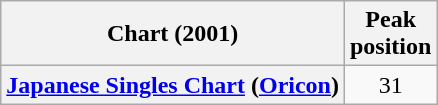<table class="wikitable sortable plainrowheaders" style="text-align:center">
<tr>
<th>Chart (2001)</th>
<th>Peak<br>position</th>
</tr>
<tr>
<th scope="row"><a href='#'>Japanese Singles Chart</a> (<a href='#'>Oricon</a>)</th>
<td>31</td>
</tr>
</table>
